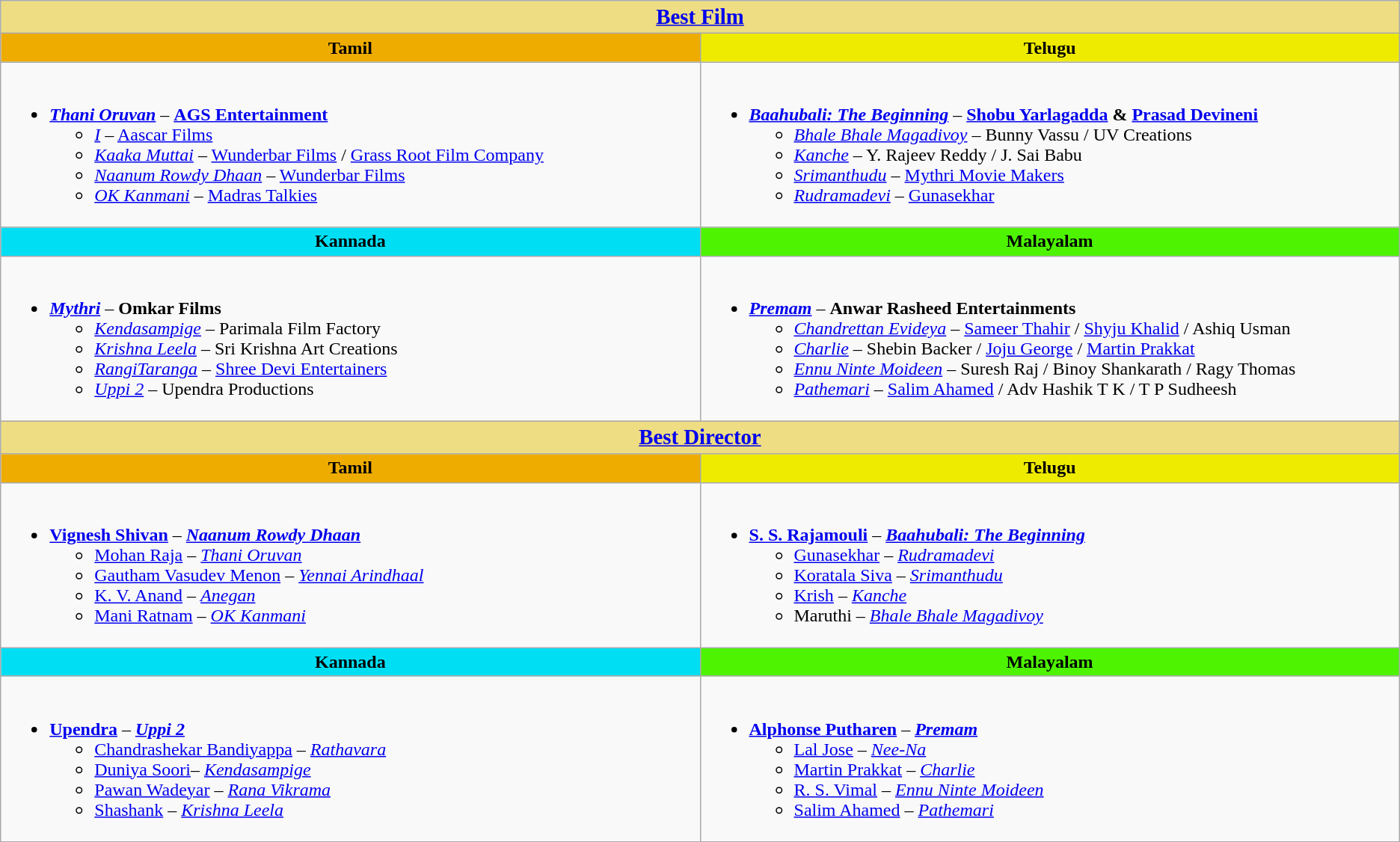<table class="wikitable" |>
<tr>
<th colspan="2" ! style="background:#eedd82; width:3000px; text-align:center;"><big><a href='#'>Best Film</a></big></th>
</tr>
<tr>
<th ! style="background:#efac00; width:50%; text-align:center;">Tamil</th>
<th ! style="background:#efeb00; width:50%; text-align:center;">Telugu</th>
</tr>
<tr>
<td valign="top"><br><ul><li><strong><em><a href='#'>Thani Oruvan</a></em></strong> – <strong><a href='#'>AGS Entertainment</a></strong><ul><li><em><a href='#'>I</a></em> – <a href='#'>Aascar Films</a></li><li><em><a href='#'>Kaaka Muttai</a></em> – <a href='#'>Wunderbar Films</a> / <a href='#'>Grass Root Film Company</a></li><li><em><a href='#'>Naanum Rowdy Dhaan</a></em> – <a href='#'>Wunderbar Films</a></li><li><em><a href='#'>OK Kanmani</a></em> –  <a href='#'>Madras Talkies</a></li></ul></li></ul></td>
<td valign="top"><br><ul><li><strong><em><a href='#'>Baahubali: The Beginning</a></em></strong> – <strong><a href='#'>Shobu Yarlagadda</a> & <a href='#'>Prasad Devineni</a></strong><ul><li><em><a href='#'>Bhale Bhale Magadivoy</a></em> – Bunny Vassu / UV Creations</li><li><em><a href='#'>Kanche</a></em> – Y. Rajeev Reddy / J. Sai Babu</li><li><em><a href='#'>Srimanthudu</a></em> – <a href='#'>Mythri Movie Makers</a></li><li><em><a href='#'>Rudramadevi</a></em> – <a href='#'>Gunasekhar</a></li></ul></li></ul></td>
</tr>
<tr>
<th ! style="background:#00def3; text-align:center;">Kannada</th>
<th ! style="background:#4df300; text-align:center;">Malayalam</th>
</tr>
<tr>
<td><br><ul><li><strong><em><a href='#'>Mythri</a></em></strong> – <strong>Omkar Films</strong><ul><li><em><a href='#'>Kendasampige</a></em> – Parimala Film Factory</li><li><em><a href='#'>Krishna Leela</a></em> – Sri Krishna Art Creations</li><li><em><a href='#'>RangiTaranga</a></em> – <a href='#'>Shree Devi Entertainers</a></li><li><em><a href='#'>Uppi 2</a></em> – Upendra Productions</li></ul></li></ul></td>
<td><br><ul><li><strong><em><a href='#'>Premam</a></em></strong> – <strong>Anwar Rasheed Entertainments</strong><ul><li><em><a href='#'>Chandrettan Evideya</a></em> –  <a href='#'>Sameer Thahir</a> / <a href='#'>Shyju Khalid</a> / Ashiq Usman</li><li><em><a href='#'>Charlie</a></em> – Shebin Backer / <a href='#'>Joju George</a> / <a href='#'>Martin Prakkat</a></li><li><em><a href='#'>Ennu Ninte Moideen</a></em> – Suresh Raj / Binoy Shankarath / Ragy Thomas</li><li><em><a href='#'>Pathemari</a></em> – <a href='#'>Salim Ahamed</a> / Adv Hashik T K / T P Sudheesh</li></ul></li></ul></td>
</tr>
<tr>
<th colspan="2" ! style="background:#eedd82; text-align:center;"><big><a href='#'>Best Director</a></big></th>
</tr>
<tr>
<th ! style="background:#efac00; text-align:center;">Tamil</th>
<th ! style="background:#efeb00; text-align:center;">Telugu</th>
</tr>
<tr>
<td valign="top"><br><ul><li><strong><a href='#'>Vignesh Shivan</a></strong> – <strong><em><a href='#'>Naanum Rowdy Dhaan</a></em></strong><ul><li><a href='#'>Mohan Raja</a> – <em><a href='#'>Thani Oruvan</a></em></li><li><a href='#'>Gautham Vasudev Menon</a> – <em><a href='#'>Yennai Arindhaal</a></em></li><li><a href='#'>K. V. Anand</a> – <em><a href='#'>Anegan</a></em></li><li><a href='#'>Mani Ratnam</a> – <em><a href='#'>OK Kanmani</a></em></li></ul></li></ul></td>
<td valign="top"><br><ul><li><strong><a href='#'>S. S. Rajamouli</a></strong> – <strong><em><a href='#'>Baahubali: The Beginning</a></em></strong><ul><li><a href='#'>Gunasekhar</a> – <em><a href='#'>Rudramadevi</a></em></li><li><a href='#'>Koratala Siva</a> – <em><a href='#'>Srimanthudu</a></em></li><li><a href='#'>Krish</a> – <em><a href='#'>Kanche</a></em></li><li>Maruthi – <em><a href='#'>Bhale Bhale Magadivoy</a></em></li></ul></li></ul></td>
</tr>
<tr>
<th ! style="background:#00def3; text-align:center;">Kannada</th>
<th ! style="background:#4df300; text-align:center;">Malayalam</th>
</tr>
<tr>
<td><br><ul><li><strong><a href='#'>Upendra</a></strong>  – <strong><em><a href='#'>Uppi 2</a></em></strong><ul><li><a href='#'>Chandrashekar Bandiyappa</a> – <em><a href='#'>Rathavara</a></em></li><li><a href='#'>Duniya Soori</a>– <em><a href='#'>Kendasampige</a></em></li><li><a href='#'>Pawan Wadeyar</a> – <em><a href='#'>Rana Vikrama</a></em></li><li><a href='#'>Shashank</a> – <em><a href='#'>Krishna Leela</a></em></li></ul></li></ul></td>
<td><br><ul><li><strong><a href='#'>Alphonse Putharen</a></strong> – <strong><em><a href='#'>Premam</a></em></strong><ul><li><a href='#'>Lal Jose</a> – <em><a href='#'>Nee-Na</a></em></li><li><a href='#'>Martin Prakkat</a> – <em><a href='#'>Charlie</a></em></li><li><a href='#'>R. S. Vimal</a> – <em><a href='#'>Ennu Ninte Moideen</a></em></li><li><a href='#'>Salim Ahamed</a> – <em><a href='#'>Pathemari</a></em></li></ul></li></ul></td>
</tr>
</table>
